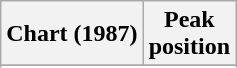<table class="wikitable sortable plainrowheaders">
<tr>
<th>Chart (1987)</th>
<th>Peak<br>position</th>
</tr>
<tr>
</tr>
<tr>
</tr>
</table>
